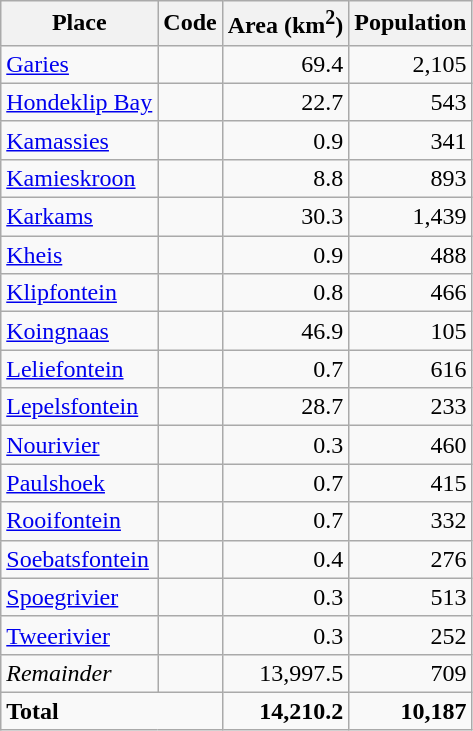<table class="wikitable sortable">
<tr>
<th>Place</th>
<th>Code</th>
<th>Area (km<sup>2</sup>)</th>
<th>Population</th>
</tr>
<tr>
<td><a href='#'>Garies</a></td>
<td></td>
<td align=right>69.4</td>
<td align=right>2,105</td>
</tr>
<tr>
<td><a href='#'>Hondeklip Bay</a></td>
<td></td>
<td align=right>22.7</td>
<td align=right>543</td>
</tr>
<tr>
<td><a href='#'>Kamassies</a></td>
<td></td>
<td align=right>0.9</td>
<td align=right>341</td>
</tr>
<tr>
<td><a href='#'>Kamieskroon</a></td>
<td></td>
<td align=right>8.8</td>
<td align=right>893</td>
</tr>
<tr>
<td><a href='#'>Karkams</a></td>
<td></td>
<td align=right>30.3</td>
<td align=right>1,439</td>
</tr>
<tr>
<td><a href='#'>Kheis</a></td>
<td></td>
<td align=right>0.9</td>
<td align=right>488</td>
</tr>
<tr>
<td><a href='#'>Klipfontein</a></td>
<td></td>
<td align=right>0.8</td>
<td align=right>466</td>
</tr>
<tr>
<td><a href='#'>Koingnaas</a></td>
<td></td>
<td align=right>46.9</td>
<td align=right>105</td>
</tr>
<tr>
<td><a href='#'>Leliefontein</a></td>
<td></td>
<td align=right>0.7</td>
<td align=right>616</td>
</tr>
<tr>
<td><a href='#'>Lepelsfontein</a></td>
<td></td>
<td align=right>28.7</td>
<td align=right>233</td>
</tr>
<tr>
<td><a href='#'>Nourivier</a></td>
<td></td>
<td align=right>0.3</td>
<td align=right>460</td>
</tr>
<tr>
<td><a href='#'>Paulshoek</a></td>
<td></td>
<td align=right>0.7</td>
<td align=right>415</td>
</tr>
<tr>
<td><a href='#'>Rooifontein</a></td>
<td></td>
<td align=right>0.7</td>
<td align=right>332</td>
</tr>
<tr>
<td><a href='#'>Soebatsfontein</a></td>
<td></td>
<td align=right>0.4</td>
<td align=right>276</td>
</tr>
<tr>
<td><a href='#'>Spoegrivier</a></td>
<td></td>
<td align=right>0.3</td>
<td align=right>513</td>
</tr>
<tr>
<td><a href='#'>Tweerivier</a></td>
<td></td>
<td align=right>0.3</td>
<td align=right>252</td>
</tr>
<tr>
<td><em>Remainder</em></td>
<td></td>
<td align=right>13,997.5</td>
<td align=right>709</td>
</tr>
<tr class=sortbottom>
<td colspan=2><strong>Total</strong></td>
<td align=right><strong>14,210.2</strong></td>
<td align=right><strong>10,187</strong></td>
</tr>
</table>
